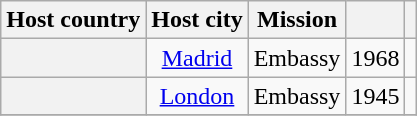<table class="wikitable plainrowheaders" style="text-align:center;">
<tr>
<th scope="col">Host country</th>
<th scope="col">Host city</th>
<th scope="col">Mission</th>
<th scope="col"></th>
<th scope="col"></th>
</tr>
<tr>
<th scope="row"></th>
<td><a href='#'>Madrid</a></td>
<td>Embassy</td>
<td>1968</td>
<td></td>
</tr>
<tr>
<th scope="row"></th>
<td><a href='#'>London</a></td>
<td>Embassy</td>
<td>1945</td>
<td></td>
</tr>
<tr>
</tr>
</table>
